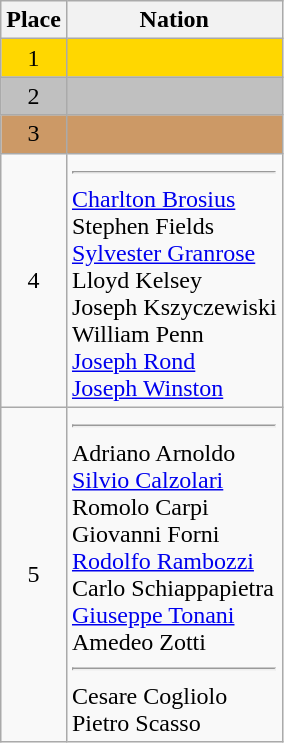<table class="wikitable">
<tr>
<th>Place</th>
<th>Nation</th>
</tr>
<tr align="center" style="background:gold">
<td>1</td>
<td align=left></td>
</tr>
<tr align="center" style="background:silver">
<td>2</td>
<td align=left></td>
</tr>
<tr align="center" style="background:#CC9966">
<td>3</td>
<td align=left></td>
</tr>
<tr align="center">
<td>4</td>
<td align=left><hr><a href='#'>Charlton Brosius</a><br>Stephen Fields<br><a href='#'>Sylvester Granrose</a><br>Lloyd Kelsey<br>Joseph Kszyczewiski<br>William Penn<br><a href='#'>Joseph Rond</a><br><a href='#'>Joseph Winston</a></td>
</tr>
<tr align="center">
<td>5</td>
<td align=left><hr>Adriano Arnoldo<br><a href='#'>Silvio Calzolari</a><br>Romolo Carpi<br> Giovanni Forni<br><a href='#'>Rodolfo Rambozzi</a><br>Carlo Schiappapietra<br><a href='#'>Giuseppe Tonani</a><br>Amedeo Zotti<hr>Cesare Cogliolo<br>Pietro Scasso</td>
</tr>
</table>
